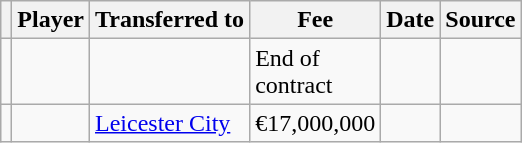<table class="wikitable plainrowheaders sortable">
<tr>
<th></th>
<th scope="col">Player</th>
<th>Transferred to</th>
<th style="width: 65px;">Fee</th>
<th scope="col">Date</th>
<th scope="col">Source</th>
</tr>
<tr>
<td align="center"></td>
<td></td>
<td></td>
<td>End of contract</td>
<td></td>
<td></td>
</tr>
<tr>
<td align="center"></td>
<td></td>
<td> <a href='#'>Leicester City</a></td>
<td>€17,000,000</td>
<td></td>
<td></td>
</tr>
</table>
